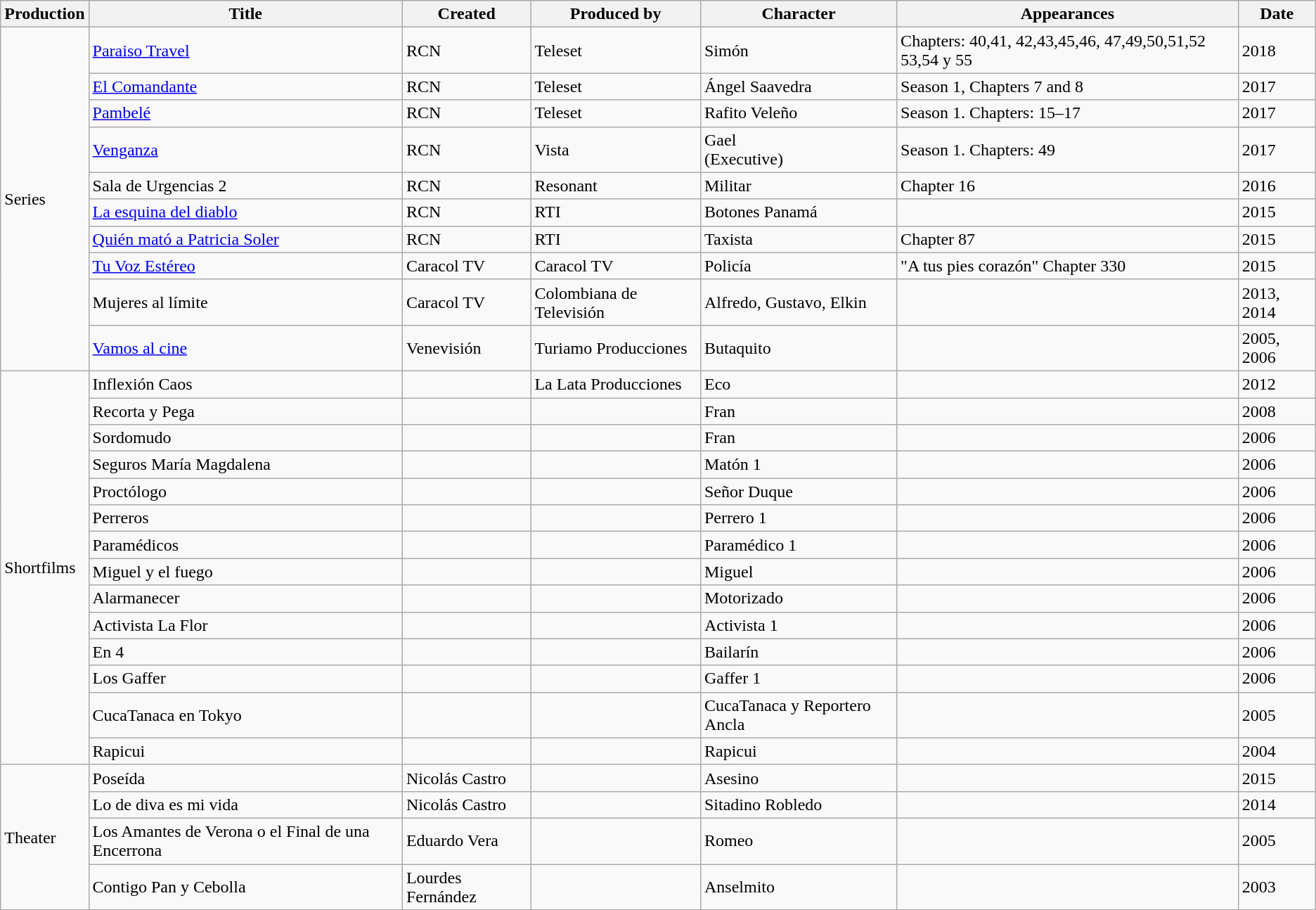<table class="wikitable sortable">
<tr>
<th>Production</th>
<th>Title</th>
<th>Created</th>
<th>Produced by</th>
<th>Character</th>
<th>Appearances</th>
<th>Date</th>
</tr>
<tr>
<td rowspan="10">Series</td>
<td><a href='#'>Paraiso Travel</a></td>
<td>RCN</td>
<td>Teleset</td>
<td>Simón</td>
<td>Chapters: 40,41, 42,43,45,46, 47,49,50,51,52  53,54 y 55</td>
<td>2018</td>
</tr>
<tr>
<td><a href='#'>El Comandante</a></td>
<td>RCN</td>
<td>Teleset</td>
<td>Ángel Saavedra</td>
<td>Season 1, Chapters 7 and 8</td>
<td>2017</td>
</tr>
<tr>
<td><a href='#'>Pambelé</a></td>
<td>RCN</td>
<td>Teleset</td>
<td>Rafito Veleño</td>
<td>Season 1. Chapters: 15–17</td>
<td>2017</td>
</tr>
<tr>
<td><a href='#'>Venganza</a></td>
<td>RCN</td>
<td>Vista</td>
<td>Gael<br>(Executive)</td>
<td>Season 1. Chapters: 49</td>
<td>2017</td>
</tr>
<tr>
<td>Sala de Urgencias 2</td>
<td>RCN</td>
<td>Resonant</td>
<td>Militar</td>
<td>Chapter 16</td>
<td>2016</td>
</tr>
<tr>
<td><a href='#'>La esquina del diablo</a></td>
<td>RCN</td>
<td>RTI</td>
<td>Botones Panamá</td>
<td></td>
<td>2015</td>
</tr>
<tr>
<td><a href='#'>Quién mató a Patricia Soler</a></td>
<td>RCN</td>
<td>RTI</td>
<td>Taxista</td>
<td>Chapter 87</td>
<td>2015</td>
</tr>
<tr>
<td><a href='#'>Tu Voz Estéreo</a></td>
<td>Caracol TV</td>
<td>Caracol TV</td>
<td>Policía</td>
<td>"A tus pies corazón" Chapter 330</td>
<td>2015</td>
</tr>
<tr>
<td>Mujeres al límite</td>
<td>Caracol TV</td>
<td>Colombiana de Televisión</td>
<td>Alfredo, Gustavo, Elkin</td>
<td></td>
<td>2013, 2014</td>
</tr>
<tr>
<td><a href='#'>Vamos al cine</a></td>
<td>Venevisión</td>
<td>Turiamo Producciones</td>
<td>Butaquito</td>
<td></td>
<td>2005, 2006</td>
</tr>
<tr>
<td rowspan="14">Shortfilms</td>
<td>Inflexión Caos</td>
<td></td>
<td>La Lata Producciones</td>
<td>Eco</td>
<td></td>
<td>2012</td>
</tr>
<tr>
<td>Recorta y Pega</td>
<td></td>
<td></td>
<td>Fran</td>
<td></td>
<td>2008</td>
</tr>
<tr>
<td>Sordomudo</td>
<td></td>
<td></td>
<td>Fran</td>
<td></td>
<td>2006</td>
</tr>
<tr>
<td>Seguros María Magdalena</td>
<td></td>
<td></td>
<td>Matón 1</td>
<td></td>
<td>2006</td>
</tr>
<tr>
<td>Proctólogo</td>
<td></td>
<td></td>
<td>Señor Duque</td>
<td></td>
<td>2006</td>
</tr>
<tr>
<td>Perreros</td>
<td></td>
<td></td>
<td>Perrero 1</td>
<td></td>
<td>2006</td>
</tr>
<tr>
<td>Paramédicos</td>
<td></td>
<td></td>
<td>Paramédico 1</td>
<td></td>
<td>2006</td>
</tr>
<tr>
<td>Miguel y el fuego</td>
<td></td>
<td></td>
<td>Miguel</td>
<td></td>
<td>2006</td>
</tr>
<tr>
<td>Alarmanecer</td>
<td></td>
<td></td>
<td>Motorizado</td>
<td></td>
<td>2006</td>
</tr>
<tr>
<td>Activista La Flor</td>
<td></td>
<td></td>
<td>Activista 1</td>
<td></td>
<td>2006</td>
</tr>
<tr>
<td>En 4</td>
<td></td>
<td></td>
<td>Bailarín</td>
<td></td>
<td>2006</td>
</tr>
<tr>
<td>Los Gaffer</td>
<td></td>
<td></td>
<td>Gaffer 1</td>
<td></td>
<td>2006</td>
</tr>
<tr>
<td>CucaTanaca en Tokyo</td>
<td></td>
<td></td>
<td>CucaTanaca y Reportero Ancla</td>
<td></td>
<td>2005</td>
</tr>
<tr>
<td>Rapicui</td>
<td></td>
<td></td>
<td>Rapicui</td>
<td></td>
<td>2004</td>
</tr>
<tr>
<td rowspan="4">Theater</td>
<td>Poseída</td>
<td>Nicolás Castro</td>
<td></td>
<td>Asesino</td>
<td></td>
<td>2015</td>
</tr>
<tr>
<td>Lo de diva es mi vida</td>
<td>Nicolás Castro</td>
<td></td>
<td>Sitadino Robledo</td>
<td></td>
<td>2014</td>
</tr>
<tr>
<td>Los Amantes de Verona o el Final de una Encerrona</td>
<td>Eduardo Vera</td>
<td></td>
<td>Romeo</td>
<td></td>
<td>2005</td>
</tr>
<tr>
<td>Contigo Pan y Cebolla</td>
<td>Lourdes Fernández</td>
<td></td>
<td>Anselmito</td>
<td></td>
<td>2003</td>
</tr>
</table>
